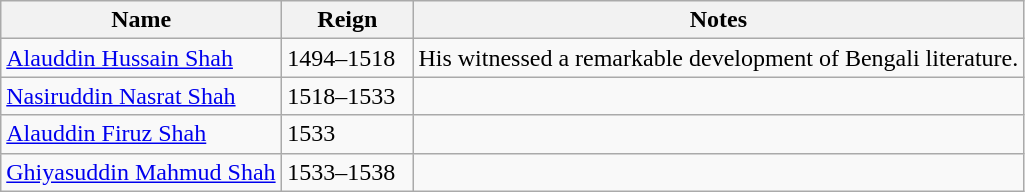<table class="wikitable">
<tr>
<th width="180">Name</th>
<th width="80">Reign</th>
<th width="400">Notes</th>
</tr>
<tr>
<td><a href='#'>Alauddin Hussain Shah</a></td>
<td>1494–1518</td>
<td>His witnessed a remarkable development of Bengali literature.</td>
</tr>
<tr>
<td><a href='#'>Nasiruddin Nasrat Shah</a></td>
<td>1518–1533</td>
<td></td>
</tr>
<tr>
<td><a href='#'>Alauddin Firuz Shah</a></td>
<td>1533</td>
<td></td>
</tr>
<tr>
<td><a href='#'>Ghiyasuddin Mahmud Shah</a></td>
<td>1533–1538</td>
<td></td>
</tr>
</table>
